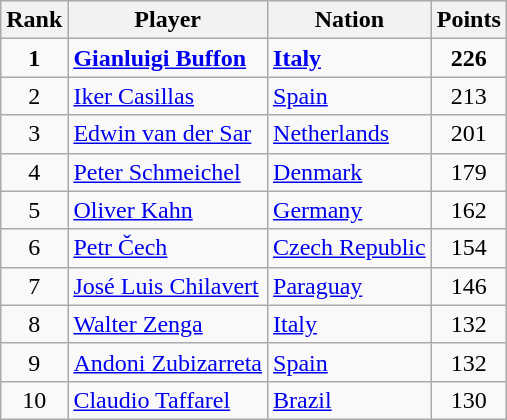<table class="wikitable">
<tr>
<th>Rank</th>
<th>Player</th>
<th>Nation</th>
<th>Points</th>
</tr>
<tr>
<td align="center"><strong>1</strong></td>
<td><strong><a href='#'>Gianluigi Buffon</a></strong></td>
<td><strong> <a href='#'>Italy</a></strong></td>
<td align="center"><strong>226</strong></td>
</tr>
<tr>
<td align="center">2</td>
<td><a href='#'>Iker Casillas</a></td>
<td> <a href='#'>Spain</a></td>
<td align="center">213</td>
</tr>
<tr>
<td align="center">3</td>
<td><a href='#'>Edwin van der Sar</a></td>
<td> <a href='#'>Netherlands</a></td>
<td align="center">201</td>
</tr>
<tr>
<td align="center">4</td>
<td><a href='#'>Peter Schmeichel</a></td>
<td> <a href='#'>Denmark</a></td>
<td align="center">179</td>
</tr>
<tr>
<td align="center">5</td>
<td><a href='#'>Oliver Kahn</a></td>
<td> <a href='#'>Germany</a></td>
<td align="center">162</td>
</tr>
<tr>
<td align="center">6</td>
<td><a href='#'>Petr Čech</a></td>
<td> <a href='#'>Czech Republic</a></td>
<td align="center">154</td>
</tr>
<tr>
<td align="center">7</td>
<td><a href='#'>José Luis Chilavert</a></td>
<td> <a href='#'>Paraguay</a></td>
<td align="center">146</td>
</tr>
<tr>
<td align="center">8</td>
<td><a href='#'>Walter Zenga</a></td>
<td> <a href='#'>Italy</a></td>
<td align="center">132</td>
</tr>
<tr>
<td align="center">9</td>
<td><a href='#'>Andoni Zubizarreta</a></td>
<td> <a href='#'>Spain</a></td>
<td align="center">132</td>
</tr>
<tr>
<td align="center">10</td>
<td><a href='#'>Claudio Taffarel</a></td>
<td> <a href='#'>Brazil</a></td>
<td align="center">130</td>
</tr>
</table>
